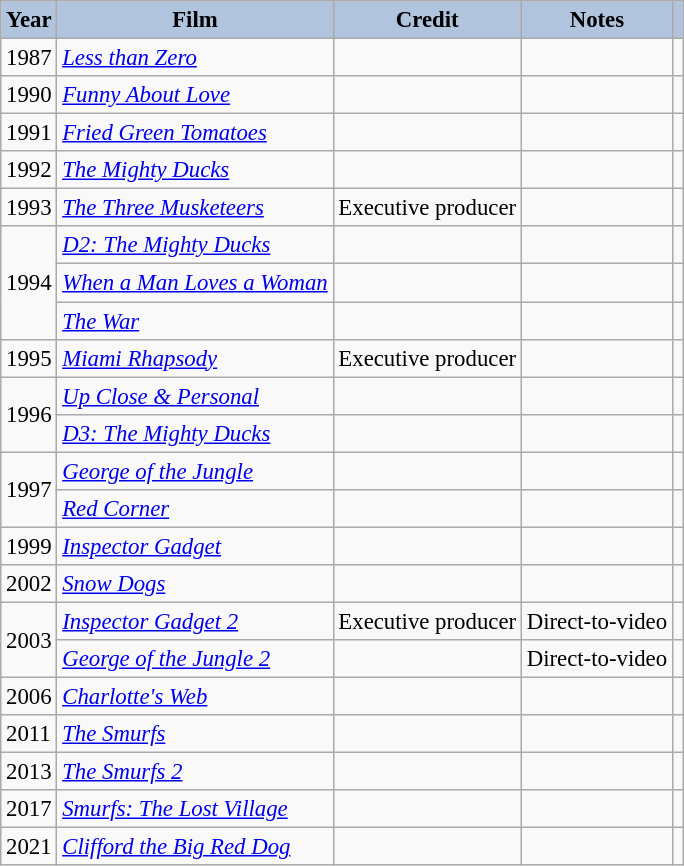<table class="wikitable" style="font-size:95%;">
<tr>
<th style="background:#B0C4DE;">Year</th>
<th style="background:#B0C4DE;">Film</th>
<th style="background:#B0C4DE;">Credit</th>
<th style="background:#B0C4DE;">Notes</th>
<th style="background:#B0C4DE;"></th>
</tr>
<tr>
<td>1987</td>
<td><em><a href='#'>Less than Zero</a></em></td>
<td></td>
<td></td>
<td></td>
</tr>
<tr>
<td>1990</td>
<td><em><a href='#'>Funny About Love</a></em></td>
<td></td>
<td></td>
<td></td>
</tr>
<tr>
<td>1991</td>
<td><em><a href='#'>Fried Green Tomatoes</a></em></td>
<td></td>
<td></td>
<td></td>
</tr>
<tr>
<td>1992</td>
<td><em><a href='#'>The Mighty Ducks</a></em></td>
<td></td>
<td></td>
<td></td>
</tr>
<tr>
<td>1993</td>
<td><em><a href='#'>The Three Musketeers</a></em></td>
<td>Executive producer</td>
<td></td>
<td></td>
</tr>
<tr>
<td rowspan=3>1994</td>
<td><em><a href='#'>D2: The Mighty Ducks</a></em></td>
<td></td>
<td></td>
<td></td>
</tr>
<tr>
<td><em><a href='#'>When a Man Loves a Woman</a></em></td>
<td></td>
<td></td>
<td></td>
</tr>
<tr ,>
<td><em><a href='#'>The War</a></em></td>
<td></td>
<td></td>
<td></td>
</tr>
<tr>
<td>1995</td>
<td><em><a href='#'>Miami Rhapsody</a></em></td>
<td>Executive producer</td>
<td></td>
<td></td>
</tr>
<tr>
<td rowspan=2>1996</td>
<td><em><a href='#'>Up Close & Personal</a></em></td>
<td></td>
<td></td>
<td></td>
</tr>
<tr>
<td><em><a href='#'>D3: The Mighty Ducks</a></em></td>
<td></td>
<td></td>
<td></td>
</tr>
<tr>
<td rowspan=2>1997</td>
<td><em><a href='#'>George of the Jungle</a></em></td>
<td></td>
<td></td>
<td></td>
</tr>
<tr>
<td><em><a href='#'>Red Corner</a></em></td>
<td></td>
<td></td>
<td></td>
</tr>
<tr>
<td>1999</td>
<td><em><a href='#'>Inspector Gadget</a></em></td>
<td></td>
<td></td>
<td></td>
</tr>
<tr>
<td>2002</td>
<td><em><a href='#'>Snow Dogs</a></em></td>
<td></td>
<td></td>
<td></td>
</tr>
<tr>
<td rowspan=2>2003</td>
<td><em><a href='#'>Inspector Gadget 2</a></em></td>
<td>Executive producer</td>
<td>Direct-to-video</td>
<td></td>
</tr>
<tr>
<td><em><a href='#'>George of the Jungle 2</a></em></td>
<td></td>
<td>Direct-to-video</td>
<td></td>
</tr>
<tr>
<td>2006</td>
<td><em><a href='#'>Charlotte's Web</a></em></td>
<td></td>
<td></td>
<td></td>
</tr>
<tr>
<td>2011</td>
<td><em><a href='#'>The Smurfs</a></em></td>
<td></td>
<td></td>
<td></td>
</tr>
<tr>
<td>2013</td>
<td><em><a href='#'>The Smurfs 2</a></em></td>
<td></td>
<td></td>
<td></td>
</tr>
<tr>
<td>2017</td>
<td><em><a href='#'>Smurfs: The Lost Village</a></em></td>
<td></td>
<td></td>
<td></td>
</tr>
<tr>
<td>2021</td>
<td><em><a href='#'>Clifford the Big Red Dog</a></em></td>
<td></td>
<td></td>
<td></td>
</tr>
</table>
